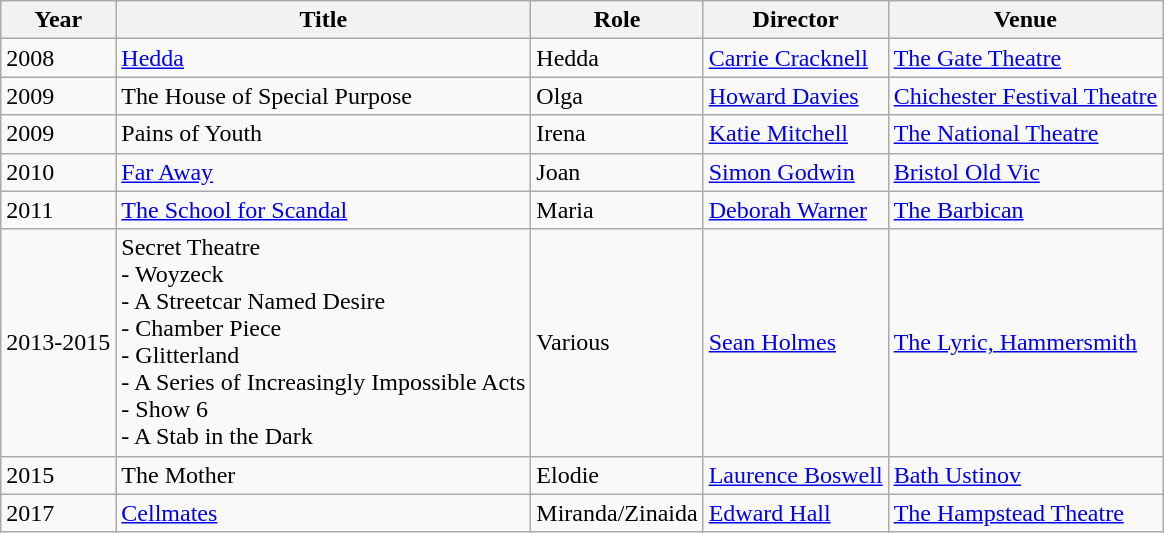<table class="wikitable">
<tr>
<th>Year</th>
<th>Title</th>
<th>Role</th>
<th>Director</th>
<th>Venue</th>
</tr>
<tr>
<td>2008</td>
<td><a href='#'>Hedda</a></td>
<td>Hedda</td>
<td><a href='#'>Carrie Cracknell</a></td>
<td><a href='#'>The Gate Theatre</a></td>
</tr>
<tr>
<td>2009</td>
<td>The House of Special Purpose</td>
<td>Olga</td>
<td><a href='#'>Howard Davies</a></td>
<td><a href='#'>Chichester Festival Theatre</a></td>
</tr>
<tr>
<td>2009</td>
<td>Pains of Youth</td>
<td>Irena</td>
<td><a href='#'>Katie Mitchell</a></td>
<td><a href='#'>The National Theatre</a></td>
</tr>
<tr>
<td>2010</td>
<td><a href='#'>Far Away</a></td>
<td>Joan</td>
<td><a href='#'>Simon Godwin</a></td>
<td><a href='#'>Bristol Old Vic</a></td>
</tr>
<tr>
<td>2011</td>
<td><a href='#'>The School for Scandal</a></td>
<td>Maria</td>
<td><a href='#'>Deborah Warner</a></td>
<td><a href='#'>The Barbican</a></td>
</tr>
<tr>
<td>2013-2015</td>
<td>Secret Theatre<br>- Woyzeck<br>- A Streetcar Named Desire<br>- Chamber Piece<br>- Glitterland<br>- A Series of Increasingly Impossible Acts<br>- Show 6<br>- A Stab in the Dark</td>
<td>Various</td>
<td><a href='#'>Sean Holmes</a></td>
<td><a href='#'>The Lyric, Hammersmith</a></td>
</tr>
<tr>
<td>2015</td>
<td>The Mother</td>
<td>Elodie</td>
<td><a href='#'>Laurence Boswell</a></td>
<td><a href='#'>Bath Ustinov</a></td>
</tr>
<tr>
<td>2017</td>
<td><a href='#'>Cellmates</a></td>
<td>Miranda/Zinaida</td>
<td><a href='#'>Edward Hall</a></td>
<td><a href='#'>The Hampstead Theatre</a></td>
</tr>
</table>
